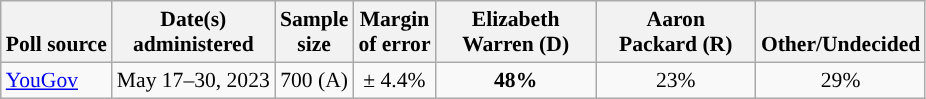<table class="wikitable" style="font-size:90%;text-align:center;">
<tr valign=bottom>
<th>Poll source</th>
<th>Date(s)<br>administered</th>
<th>Sample<br>size</th>
<th>Margin<br>of error</th>
<th style="width:100px;">Elizabeth<br>Warren (D)</th>
<th style="width:100px;">Aaron<br>Packard (R)</th>
<th>Other/Undecided</th>
</tr>
<tr>
<td rowspan=2 style="text-align:left"><a href='#'>YouGov</a></td>
<td rowspan=2>May 17–30, 2023</td>
<td rowspan=2>700 (A)</td>
<td rowspan=2>± 4.4%</td>
<td><strong>48%</strong></td>
<td>23%</td>
<td>29%</td>
</tr>
</table>
